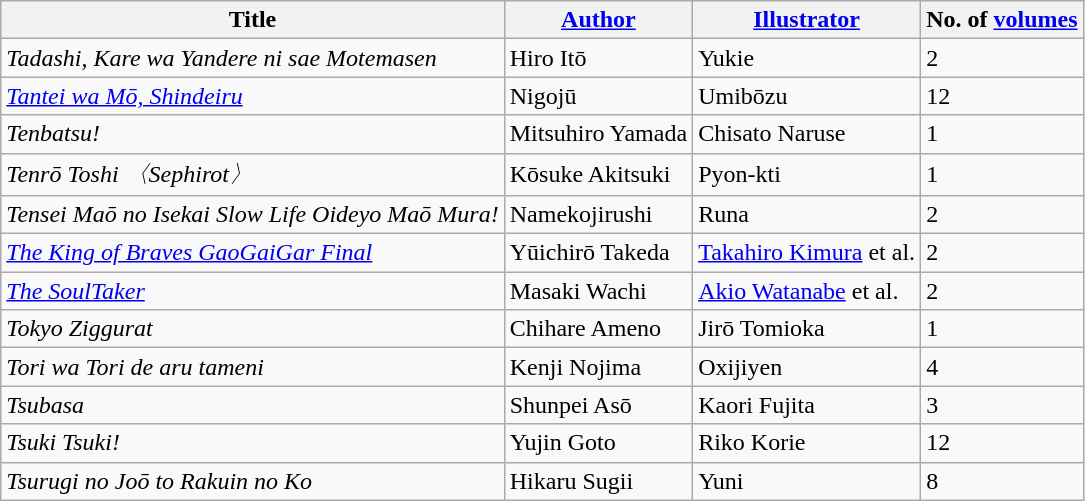<table class="wikitable">
<tr>
<th scope="col">Title</th>
<th scope="col"><a href='#'>Author</a></th>
<th scope="col"><a href='#'>Illustrator</a></th>
<th scope="col">No. of <a href='#'>volumes</a></th>
</tr>
<tr>
<td><em>Tadashi, Kare wa Yandere ni sae Motemasen</em></td>
<td>Hiro Itō</td>
<td>Yukie</td>
<td>2</td>
</tr>
<tr>
<td><em><a href='#'>Tantei wa Mō, Shindeiru</a></em></td>
<td>Nigojū</td>
<td>Umibōzu</td>
<td>12</td>
</tr>
<tr>
<td><em>Tenbatsu!</em></td>
<td>Mitsuhiro Yamada</td>
<td>Chisato Naruse</td>
<td>1</td>
</tr>
<tr>
<td><em>Tenrō Toshi 〈Sephirot〉</em></td>
<td>Kōsuke Akitsuki</td>
<td>Pyon-kti</td>
<td>1</td>
</tr>
<tr>
<td><em>Tensei Maō no Isekai Slow Life Oideyo Maō Mura!</em></td>
<td>Namekojirushi</td>
<td>Runa</td>
<td>2</td>
</tr>
<tr>
<td><em><a href='#'>The King of Braves GaoGaiGar Final</a></em></td>
<td>Yūichirō Takeda</td>
<td><a href='#'>Takahiro Kimura</a> et al.</td>
<td>2</td>
</tr>
<tr>
<td><em><a href='#'>The SoulTaker</a></em></td>
<td>Masaki Wachi</td>
<td><a href='#'>Akio Watanabe</a> et al.</td>
<td>2</td>
</tr>
<tr>
<td><em>Tokyo Ziggurat</em></td>
<td>Chihare Ameno</td>
<td>Jirō Tomioka</td>
<td>1</td>
</tr>
<tr>
<td><em>Tori wa Tori de aru tameni</em></td>
<td>Kenji Nojima</td>
<td>Oxijiyen</td>
<td>4</td>
</tr>
<tr>
<td><em>Tsubasa</em></td>
<td>Shunpei Asō</td>
<td>Kaori Fujita</td>
<td>3</td>
</tr>
<tr>
<td><em>Tsuki Tsuki!</em></td>
<td>Yujin Goto</td>
<td>Riko Korie</td>
<td>12</td>
</tr>
<tr>
<td><em>Tsurugi no Joō to Rakuin no Ko</em></td>
<td>Hikaru Sugii</td>
<td>Yuni</td>
<td>8</td>
</tr>
</table>
